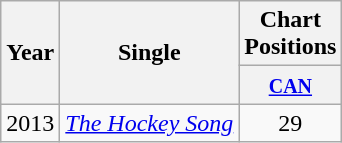<table class="wikitable">
<tr>
<th rowspan="2">Year</th>
<th rowspan="2">Single</th>
<th colspan="1">Chart Positions</th>
</tr>
<tr>
<th style="width:50px;"><small><a href='#'>CAN</a></small></th>
</tr>
<tr>
<td>2013</td>
<td><em><a href='#'>The Hockey Song</a></em></td>
<td style="text-align:center;">29</td>
</tr>
</table>
